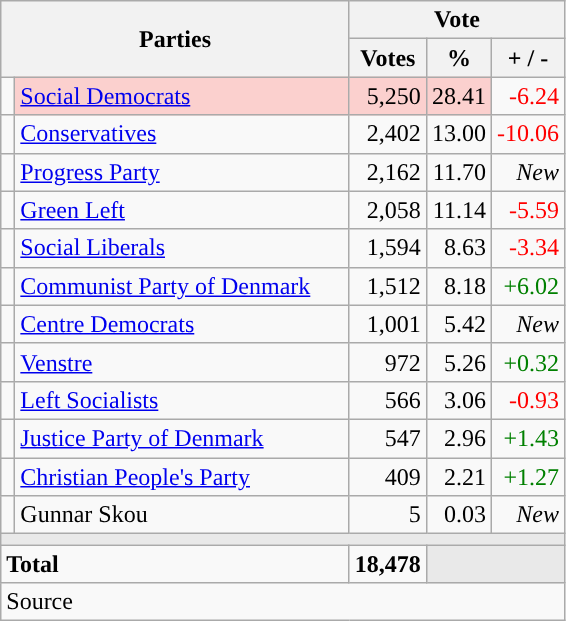<table class="wikitable" style="text-align:right;">
<tr>
<th style="text-align:centre;" rowspan="2" colspan="2" width="225">Parties</th>
<th colspan="3">Vote</th>
</tr>
<tr>
<th width="15">Votes</th>
<th width="15">%</th>
<th width="15">+ / -</th>
</tr>
<tr>
<td width="2" style="color:inherit;background:"></td>
<td bgcolor=#fbd0ce  align="left"><a href='#'>Social Democrats</a></td>
<td bgcolor=#fbd0ce>5,250</td>
<td bgcolor=#fbd0ce>28.41</td>
<td style=color:red;>-6.24</td>
</tr>
<tr>
<td width="2" style="color:inherit;background:"></td>
<td align="left"><a href='#'>Conservatives</a></td>
<td>2,402</td>
<td>13.00</td>
<td style=color:red;>-10.06</td>
</tr>
<tr>
<td width="2" style="color:inherit;background:"></td>
<td align="left"><a href='#'>Progress Party</a></td>
<td>2,162</td>
<td>11.70</td>
<td><em>New</em></td>
</tr>
<tr>
<td width="2" style="color:inherit;background:"></td>
<td align="left"><a href='#'>Green Left</a></td>
<td>2,058</td>
<td>11.14</td>
<td style=color:red;>-5.59</td>
</tr>
<tr>
<td width="2" style="color:inherit;background:"></td>
<td align="left"><a href='#'>Social Liberals</a></td>
<td>1,594</td>
<td>8.63</td>
<td style=color:red;>-3.34</td>
</tr>
<tr>
<td width="2" style="color:inherit;background:"></td>
<td align="left"><a href='#'>Communist Party of Denmark</a></td>
<td>1,512</td>
<td>8.18</td>
<td style=color:green;>+6.02</td>
</tr>
<tr>
<td width="2" style="color:inherit;background:"></td>
<td align="left"><a href='#'>Centre Democrats</a></td>
<td>1,001</td>
<td>5.42</td>
<td><em>New</em></td>
</tr>
<tr>
<td width="2" style="color:inherit;background:"></td>
<td align="left"><a href='#'>Venstre</a></td>
<td>972</td>
<td>5.26</td>
<td style=color:green;>+0.32</td>
</tr>
<tr>
<td width="2" style="color:inherit;background:"></td>
<td align="left"><a href='#'>Left Socialists</a></td>
<td>566</td>
<td>3.06</td>
<td style=color:red;>-0.93</td>
</tr>
<tr>
<td width="2" style="color:inherit;background:"></td>
<td align="left"><a href='#'>Justice Party of Denmark</a></td>
<td>547</td>
<td>2.96</td>
<td style=color:green;>+1.43</td>
</tr>
<tr>
<td width="2" style="color:inherit;background:"></td>
<td align="left"><a href='#'>Christian People's Party</a></td>
<td>409</td>
<td>2.21</td>
<td style=color:green;>+1.27</td>
</tr>
<tr>
<td width="2" style="color:inherit;background:"></td>
<td align="left">Gunnar Skou</td>
<td>5</td>
<td>0.03</td>
<td><em>New</em></td>
</tr>
<tr>
<td colspan="7" bgcolor="#E9E9E9"></td>
</tr>
<tr>
<td align="left" colspan="2"><strong>Total</strong></td>
<td><strong>18,478</strong></td>
<td bgcolor="#E9E9E9" colspan="2"></td>
</tr>
<tr>
<td align="left" colspan="6">Source</td>
</tr>
</table>
